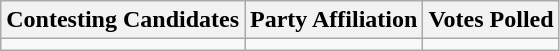<table class="wikitable sortable">
<tr>
<th>Contesting Candidates</th>
<th>Party Affiliation</th>
<th>Votes Polled</th>
</tr>
<tr>
<td></td>
<td></td>
<td></td>
</tr>
</table>
